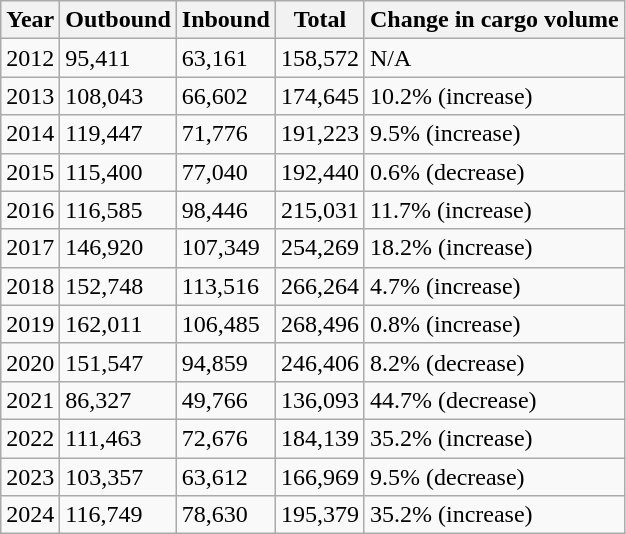<table class="wikitable sortable">
<tr>
<th>Year</th>
<th>Outbound</th>
<th>Inbound</th>
<th>Total</th>
<th>Change in cargo volume</th>
</tr>
<tr>
<td>2012</td>
<td>95,411</td>
<td>63,161</td>
<td>158,572</td>
<td>N/A</td>
</tr>
<tr>
<td>2013</td>
<td>108,043</td>
<td>66,602</td>
<td>174,645</td>
<td> 10.2% (increase)</td>
</tr>
<tr>
<td>2014</td>
<td>119,447</td>
<td>71,776</td>
<td>191,223</td>
<td> 9.5% (increase)</td>
</tr>
<tr>
<td>2015</td>
<td>115,400</td>
<td>77,040</td>
<td>192,440</td>
<td> 0.6% (decrease)</td>
</tr>
<tr>
<td>2016</td>
<td>116,585</td>
<td>98,446</td>
<td>215,031</td>
<td> 11.7% (increase)</td>
</tr>
<tr>
<td>2017</td>
<td>146,920</td>
<td>107,349</td>
<td>254,269</td>
<td> 18.2% (increase)</td>
</tr>
<tr>
<td>2018</td>
<td>152,748</td>
<td>113,516</td>
<td>266,264</td>
<td> 4.7% (increase)</td>
</tr>
<tr>
<td>2019</td>
<td>162,011</td>
<td>106,485</td>
<td>268,496</td>
<td> 0.8% (increase)</td>
</tr>
<tr>
<td>2020</td>
<td>151,547</td>
<td>94,859</td>
<td>246,406</td>
<td> 8.2% (decrease)</td>
</tr>
<tr>
<td>2021</td>
<td>86,327</td>
<td>49,766</td>
<td>136,093</td>
<td> 44.7% (decrease)</td>
</tr>
<tr>
<td>2022</td>
<td>111,463</td>
<td>72,676</td>
<td>184,139</td>
<td> 35.2% (increase)</td>
</tr>
<tr>
<td>2023</td>
<td>103,357</td>
<td>63,612</td>
<td>166,969</td>
<td> 9.5% (decrease)</td>
</tr>
<tr>
<td>2024</td>
<td>116,749</td>
<td>78,630</td>
<td>195,379</td>
<td> 35.2% (increase)</td>
</tr>
</table>
